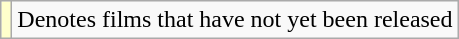<table class="wikitable" style=text-align:center>
<tr>
<td style="background:#FFFFCC;"></td>
<td>Denotes films that have not yet been released</td>
</tr>
</table>
